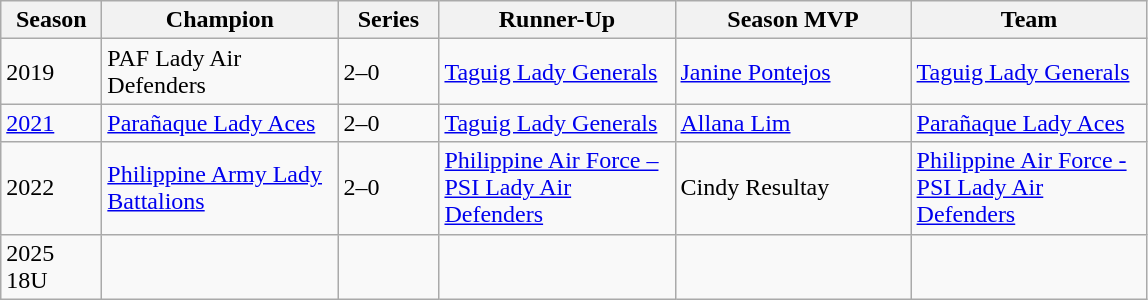<table class="wikitable">
<tr>
<th style="width:60px;">Season</th>
<th style="width:150px;">Champion</th>
<th style="width:60px;">Series</th>
<th style="width:150px;">Runner-Up</th>
<th style="width:150px;">Season MVP</th>
<th style="width:150px;">Team</th>
</tr>
<tr>
<td>2019</td>
<td>PAF Lady Air Defenders</td>
<td>2–0</td>
<td><a href='#'>Taguig Lady Generals</a></td>
<td><a href='#'>Janine Pontejos</a></td>
<td><a href='#'>Taguig Lady Generals</a></td>
</tr>
<tr>
<td><a href='#'>2021</a></td>
<td><a href='#'>Parañaque Lady Aces</a></td>
<td>2–0</td>
<td><a href='#'>Taguig Lady Generals</a></td>
<td><a href='#'>Allana Lim</a></td>
<td><a href='#'>Parañaque Lady Aces</a></td>
</tr>
<tr>
<td>2022</td>
<td><a href='#'>Philippine Army Lady Battalions</a></td>
<td>2–0</td>
<td><a href='#'>Philippine Air Force – PSI Lady Air Defenders</a></td>
<td>Cindy Resultay</td>
<td><a href='#'>Philippine Air Force - PSI Lady Air Defenders</a></td>
</tr>
<tr>
<td>2025 18U</td>
<td></td>
<td></td>
<td></td>
<td></td>
<td></td>
</tr>
</table>
